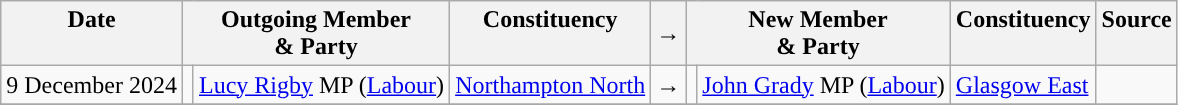<table class="wikitable">
<tr>
<th valign="top">Date</th>
<th colspan="2" valign="top">Outgoing Member<br>& Party</th>
<th valign="top">Constituency</th>
<th>→</th>
<th colspan="2" valign="top">New Member<br>& Party</th>
<th valign="top">Constituency</th>
<th valign="top">Source</th>
</tr>
<tr>
<td nowrap>9 December 2024</td>
<td style="color:inherit;background:"></td>
<td><a href='#'>Lucy Rigby</a> MP (<a href='#'>Labour</a>)</td>
<td><a href='#'>Northampton North</a></td>
<td>→</td>
<td style="color:inherit;background:"></td>
<td><a href='#'>John Grady</a> MP (<a href='#'>Labour</a>)</td>
<td><a href='#'>Glasgow East</a></td>
<td></td>
</tr>
<tr>
</tr>
</table>
